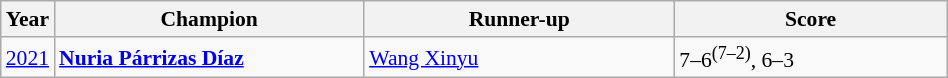<table class="wikitable" style="font-size:90%">
<tr>
<th>Year</th>
<th width="200">Champion</th>
<th width="200">Runner-up</th>
<th width="175">Score</th>
</tr>
<tr>
<td><a href='#'>2021</a></td>
<td> <strong><a href='#'>Nuria Párrizas Díaz</a></strong></td>
<td> <a href='#'>Wang Xinyu</a></td>
<td>7–6<sup>(7–2)</sup>, 6–3</td>
</tr>
</table>
